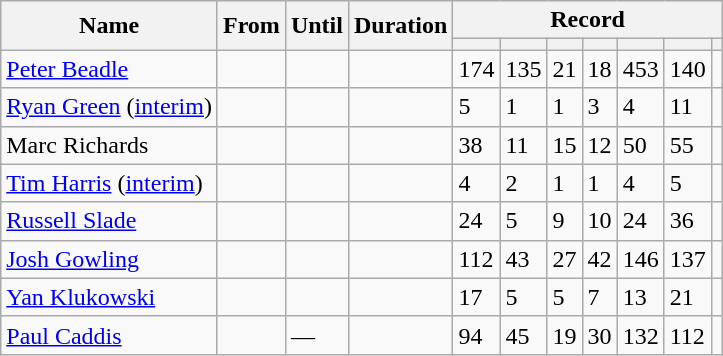<table class="wikitable defaultcenter col1left">
<tr>
<th rowspan=2>Name</th>
<th rowspan=2>From</th>
<th rowspan=2>Until</th>
<th rowspan=2>Duration</th>
<th colspan=7>Record</th>
</tr>
<tr>
<th></th>
<th></th>
<th></th>
<th></th>
<th></th>
<th></th>
<th></th>
</tr>
<tr>
<td> <a href='#'>Peter Beadle</a></td>
<td></td>
<td></td>
<td></td>
<td>174</td>
<td>135</td>
<td>21</td>
<td>18</td>
<td>453</td>
<td>140</td>
<td></td>
</tr>
<tr>
<td> <a href='#'>Ryan Green</a> (<a href='#'>interim</a>)</td>
<td></td>
<td></td>
<td></td>
<td>5</td>
<td>1</td>
<td>1</td>
<td>3</td>
<td>4</td>
<td>11</td>
<td></td>
</tr>
<tr>
<td> Marc Richards</td>
<td></td>
<td></td>
<td></td>
<td>38</td>
<td>11</td>
<td>15</td>
<td>12</td>
<td>50</td>
<td>55</td>
<td></td>
</tr>
<tr>
<td> <a href='#'>Tim Harris</a> (<a href='#'>interim</a>)</td>
<td></td>
<td></td>
<td></td>
<td>4</td>
<td>2</td>
<td>1</td>
<td>1</td>
<td>4</td>
<td>5</td>
<td></td>
</tr>
<tr>
<td> <a href='#'>Russell Slade</a></td>
<td></td>
<td></td>
<td></td>
<td>24</td>
<td>5</td>
<td>9</td>
<td>10</td>
<td>24</td>
<td>36</td>
<td></td>
</tr>
<tr>
<td> <a href='#'>Josh Gowling</a></td>
<td></td>
<td></td>
<td></td>
<td>112</td>
<td>43</td>
<td>27</td>
<td>42</td>
<td>146</td>
<td>137</td>
<td></td>
</tr>
<tr>
<td> <a href='#'>Yan Klukowski</a></td>
<td></td>
<td></td>
<td></td>
<td>17</td>
<td>5</td>
<td>5</td>
<td>7</td>
<td>13</td>
<td>21</td>
<td></td>
</tr>
<tr>
<td> <a href='#'>Paul Caddis</a></td>
<td></td>
<td>—</td>
<td></td>
<td>94</td>
<td>45</td>
<td>19</td>
<td>30</td>
<td>132</td>
<td>112</td>
<td></td>
</tr>
</table>
